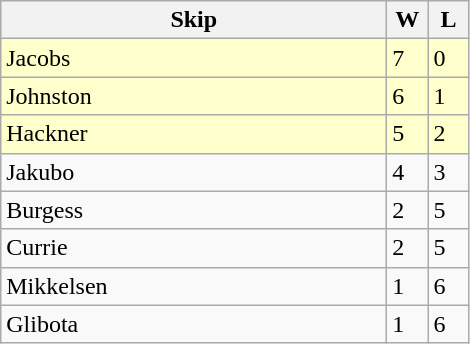<table class=wikitable>
<tr>
<th width=250>Skip</th>
<th width=20>W</th>
<th width=20>L</th>
</tr>
<tr bgcolor=#ffffcc>
<td>Jacobs</td>
<td>7</td>
<td>0</td>
</tr>
<tr bgcolor=#ffffcc>
<td>Johnston</td>
<td>6</td>
<td>1</td>
</tr>
<tr bgcolor=#ffffcc>
<td>Hackner</td>
<td>5</td>
<td>2</td>
</tr>
<tr>
<td>Jakubo</td>
<td>4</td>
<td>3</td>
</tr>
<tr>
<td>Burgess</td>
<td>2</td>
<td>5</td>
</tr>
<tr>
<td>Currie</td>
<td>2</td>
<td>5</td>
</tr>
<tr>
<td>Mikkelsen</td>
<td>1</td>
<td>6</td>
</tr>
<tr>
<td>Glibota</td>
<td>1</td>
<td>6</td>
</tr>
</table>
